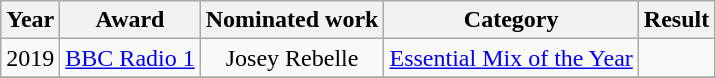<table class="wikitable plainrowheaders" style="text-align:center;">
<tr>
<th>Year</th>
<th>Award</th>
<th>Nominated work</th>
<th>Category</th>
<th>Result</th>
</tr>
<tr>
<td>2019</td>
<td rowspan="1"><a href='#'>BBC Radio 1</a></td>
<td>Josey Rebelle</td>
<td><a href='#'>Essential Mix of the Year</a></td>
<td></td>
</tr>
<tr>
</tr>
</table>
